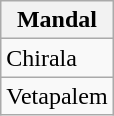<table class="wikitable sortable static-row-numbers static-row-header-hash">
<tr>
<th>Mandal</th>
</tr>
<tr>
<td>Chirala</td>
</tr>
<tr>
<td>Vetapalem</td>
</tr>
</table>
